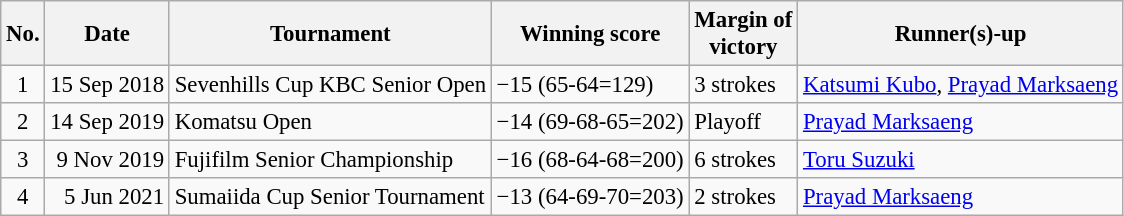<table class="wikitable" style="font-size:95%;">
<tr>
<th>No.</th>
<th>Date</th>
<th>Tournament</th>
<th>Winning score</th>
<th>Margin of<br>victory</th>
<th>Runner(s)-up</th>
</tr>
<tr>
<td align=center>1</td>
<td align=right>15 Sep 2018</td>
<td>Sevenhills Cup KBC Senior Open</td>
<td>−15 (65-64=129)</td>
<td>3 strokes</td>
<td> <a href='#'>Katsumi Kubo</a>,  <a href='#'>Prayad Marksaeng</a></td>
</tr>
<tr>
<td align=center>2</td>
<td align=right>14 Sep 2019</td>
<td>Komatsu Open</td>
<td>−14 (69-68-65=202)</td>
<td>Playoff</td>
<td> <a href='#'>Prayad Marksaeng</a></td>
</tr>
<tr>
<td align=center>3</td>
<td align=right>9 Nov 2019</td>
<td>Fujifilm Senior Championship</td>
<td>−16 (68-64-68=200)</td>
<td>6 strokes</td>
<td> <a href='#'>Toru Suzuki</a></td>
</tr>
<tr>
<td align=center>4</td>
<td align=right>5 Jun 2021</td>
<td>Sumaiida Cup Senior Tournament</td>
<td>−13 (64-69-70=203)</td>
<td>2 strokes</td>
<td> <a href='#'>Prayad Marksaeng</a></td>
</tr>
</table>
